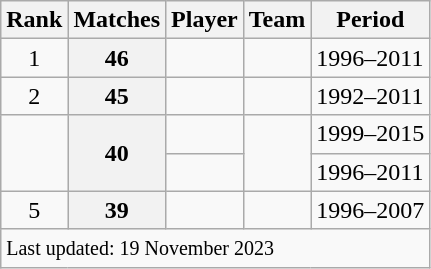<table class="wikitable plainrowheaders sortable">
<tr>
<th scope=col>Rank</th>
<th scope=col>Matches</th>
<th scope=col>Player</th>
<th scope=col>Team</th>
<th scope=col>Period</th>
</tr>
<tr>
<td align=center>1</td>
<th scope=row style=text-align:center;>46</th>
<td></td>
<td></td>
<td>1996–2011</td>
</tr>
<tr>
<td align=center>2</td>
<th scope=row style=text-align:center;>45</th>
<td></td>
<td></td>
<td>1992–2011</td>
</tr>
<tr>
<td align=center rowspan=2></td>
<th scope=row style=text-align:center; rowspan=2>40</th>
<td></td>
<td rowspan=2></td>
<td>1999–2015</td>
</tr>
<tr>
<td></td>
<td>1996–2011</td>
</tr>
<tr>
<td align=center>5</td>
<th scope=row style=text-align:center;>39</th>
<td></td>
<td></td>
<td>1996–2007</td>
</tr>
<tr class=sortbottom>
<td colspan=5><small>Last updated: 19 November 2023</small></td>
</tr>
</table>
